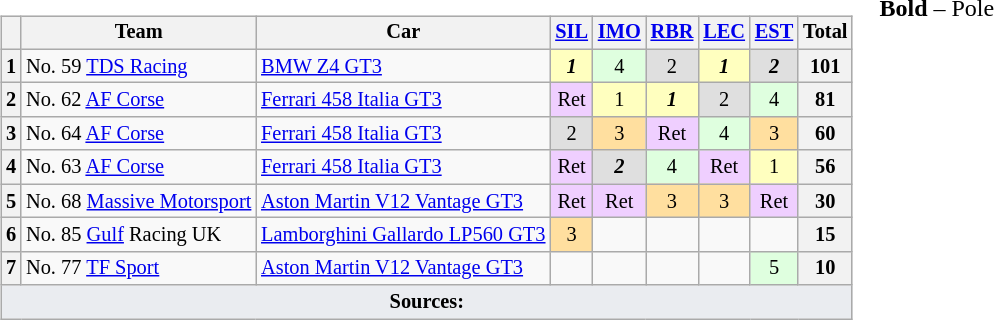<table>
<tr>
<td valign="top"><br><table class="wikitable" style="font-size: 85%; text-align:center;">
<tr>
<th></th>
<th>Team</th>
<th>Car</th>
<th><a href='#'>SIL</a><br></th>
<th><a href='#'>IMO</a><br></th>
<th><a href='#'>RBR</a><br></th>
<th><a href='#'>LEC</a><br></th>
<th><a href='#'>EST</a><br></th>
<th>Total</th>
</tr>
<tr>
<th>1</th>
<td align=left> No. 59 <a href='#'>TDS Racing</a></td>
<td align=left><a href='#'>BMW Z4 GT3</a></td>
<td style="background:#ffffbf;"><strong><em>1</em></strong></td>
<td style="background:#dfffdf;">4</td>
<td style="background:#dfdfdf;">2</td>
<td style="background:#ffffbf;"><strong><em>1</em></strong></td>
<td style="background:#dfdfdf;"><strong><em>2</em></strong></td>
<th>101</th>
</tr>
<tr>
<th>2</th>
<td align=left> No. 62 <a href='#'>AF Corse</a></td>
<td align=left><a href='#'>Ferrari 458 Italia GT3</a></td>
<td style="background:#efcfff;">Ret</td>
<td style="background:#ffffbf;">1</td>
<td style="background:#ffffbf;"><strong><em>1</em></strong></td>
<td style="background:#dfdfdf;">2</td>
<td style="background:#dfffdf;">4</td>
<th>81</th>
</tr>
<tr>
<th>3</th>
<td align=left> No. 64 <a href='#'>AF Corse</a></td>
<td align=left><a href='#'>Ferrari 458 Italia GT3</a></td>
<td style="background:#dfdfdf;">2</td>
<td style="background:#ffdf9f;">3</td>
<td style="background:#efcfff;">Ret</td>
<td style="background:#dfffdf;">4</td>
<td style="background:#ffdf9f;">3</td>
<th>60</th>
</tr>
<tr>
<th>4</th>
<td align=left> No. 63 <a href='#'>AF Corse</a></td>
<td align=left><a href='#'>Ferrari 458 Italia GT3</a></td>
<td style="background:#efcfff;">Ret</td>
<td style="background:#dfdfdf;"><strong><em>2</em></strong></td>
<td style="background:#dfffdf;">4</td>
<td style="background:#efcfff;">Ret</td>
<td style="background:#ffffbf;">1</td>
<th>56</th>
</tr>
<tr>
<th>5</th>
<td align=left> No. 68 <a href='#'>Massive Motorsport</a></td>
<td align=left><a href='#'>Aston Martin V12 Vantage GT3</a></td>
<td style="background:#efcfff;">Ret</td>
<td style="background:#efcfff;">Ret</td>
<td style="background:#ffdf9f;">3</td>
<td style="background:#ffdf9f;">3</td>
<td style="background:#efcfff;">Ret</td>
<th>30</th>
</tr>
<tr>
<th>6</th>
<td align=left> No. 85 <a href='#'>Gulf</a> Racing UK</td>
<td align=left><a href='#'>Lamborghini Gallardo LP560 GT3</a></td>
<td style="background:#ffdf9f;">3</td>
<td></td>
<td></td>
<td></td>
<td></td>
<th>15</th>
</tr>
<tr>
<th>7</th>
<td align=left> No. 77 <a href='#'>TF Sport</a></td>
<td align=left><a href='#'>Aston Martin V12 Vantage GT3</a></td>
<td></td>
<td></td>
<td></td>
<td></td>
<td style="background:#dfffdf;">5</td>
<th>10</th>
</tr>
<tr class="sortbottom">
<td colspan="9" style="background-color:#EAECF0;text-align:center"><strong>Sources:</strong></td>
</tr>
</table>
</td>
<td valign="top"><br>
<span><strong>Bold</strong> – Pole<br></span></td>
</tr>
</table>
